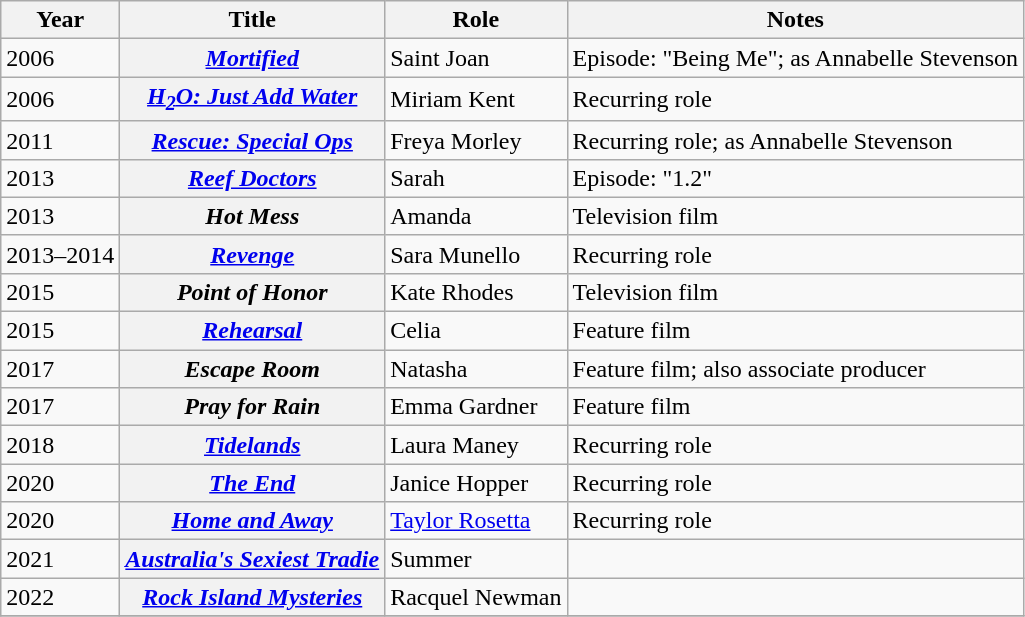<table class="wikitable plainrowheaders sortable">
<tr>
<th scope="col">Year</th>
<th scope="col">Title</th>
<th scope="col">Role</th>
<th class="unsortable">Notes</th>
</tr>
<tr>
<td>2006</td>
<th scope="row"><em><a href='#'>Mortified</a></em></th>
<td>Saint Joan</td>
<td>Episode: "Being Me"; as Annabelle Stevenson</td>
</tr>
<tr>
<td>2006</td>
<th scope="row"><em><a href='#'>H<sub>2</sub>O: Just Add Water</a></em></th>
<td>Miriam Kent</td>
<td>Recurring role</td>
</tr>
<tr>
<td>2011</td>
<th scope="row"><em><a href='#'>Rescue: Special Ops</a></em></th>
<td>Freya Morley</td>
<td>Recurring role; as Annabelle Stevenson</td>
</tr>
<tr>
<td>2013</td>
<th scope="row"><em><a href='#'>Reef Doctors</a></em></th>
<td>Sarah</td>
<td>Episode: "1.2"</td>
</tr>
<tr>
<td>2013</td>
<th scope="row"><em>Hot Mess</em></th>
<td>Amanda</td>
<td>Television film</td>
</tr>
<tr>
<td>2013–2014</td>
<th scope="row"><em><a href='#'>Revenge</a></em></th>
<td>Sara Munello</td>
<td>Recurring role</td>
</tr>
<tr>
<td>2015</td>
<th scope="row"><em>Point of Honor</em></th>
<td>Kate Rhodes</td>
<td>Television film</td>
</tr>
<tr>
<td>2015</td>
<th scope="row"><em><a href='#'>Rehearsal</a></em></th>
<td>Celia</td>
<td>Feature film</td>
</tr>
<tr>
<td>2017</td>
<th scope="row"><em>Escape Room</em></th>
<td>Natasha</td>
<td>Feature film; also associate producer</td>
</tr>
<tr>
<td>2017</td>
<th scope="row"><em>Pray for Rain</em></th>
<td>Emma Gardner</td>
<td>Feature film</td>
</tr>
<tr>
<td>2018</td>
<th scope="row"><em><a href='#'>Tidelands</a></em></th>
<td>Laura Maney</td>
<td>Recurring role</td>
</tr>
<tr>
<td>2020</td>
<th scope="row"><em><a href='#'>The End</a></em></th>
<td>Janice Hopper</td>
<td>Recurring role</td>
</tr>
<tr>
<td>2020</td>
<th scope="row"><em><a href='#'>Home and Away</a></em></th>
<td><a href='#'>Taylor Rosetta</a></td>
<td>Recurring role</td>
</tr>
<tr>
<td>2021</td>
<th scope="row"><em><a href='#'>Australia's Sexiest Tradie</a></em></th>
<td>Summer</td>
<td></td>
</tr>
<tr>
<td>2022</td>
<th scope="row"><em><a href='#'>Rock Island Mysteries</a></em></th>
<td>Racquel Newman</td>
<td></td>
</tr>
<tr>
</tr>
</table>
